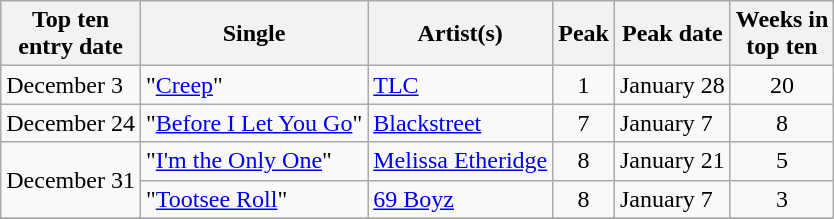<table class="wikitable sortable">
<tr>
<th>Top ten<br>entry date</th>
<th>Single</th>
<th>Artist(s)</th>
<th>Peak</th>
<th>Peak date</th>
<th>Weeks in<br>top ten</th>
</tr>
<tr>
<td>December 3</td>
<td>"<a href='#'>Creep</a>"</td>
<td><a href='#'>TLC</a></td>
<td align=center>1</td>
<td>January 28</td>
<td align=center>20</td>
</tr>
<tr>
<td>December 24</td>
<td>"<a href='#'>Before I Let You Go</a>"</td>
<td><a href='#'>Blackstreet</a></td>
<td align=center>7</td>
<td>January 7</td>
<td align=center>8</td>
</tr>
<tr>
<td rowspan="2">December 31</td>
<td>"<a href='#'>I'm the Only One</a>"</td>
<td><a href='#'>Melissa Etheridge</a></td>
<td align=center>8</td>
<td>January 21</td>
<td align=center>5</td>
</tr>
<tr>
<td>"<a href='#'>Tootsee Roll</a>"</td>
<td><a href='#'>69 Boyz</a></td>
<td align=center>8</td>
<td>January 7</td>
<td align=center>3</td>
</tr>
<tr>
</tr>
</table>
